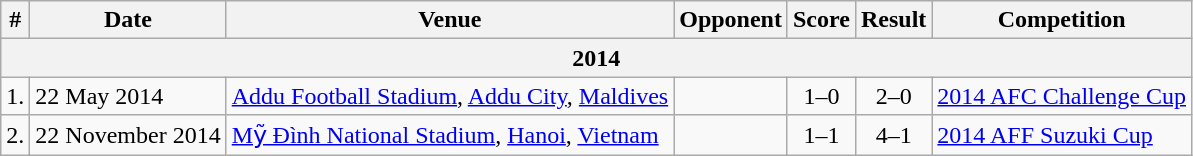<table class="wikitable">
<tr>
<th>#</th>
<th>Date</th>
<th>Venue</th>
<th>Opponent</th>
<th>Score</th>
<th>Result</th>
<th>Competition</th>
</tr>
<tr>
<th colspan="7">2014</th>
</tr>
<tr>
<td>1.</td>
<td>22 May 2014</td>
<td><a href='#'>Addu Football Stadium</a>, <a href='#'>Addu City</a>, <a href='#'>Maldives</a></td>
<td></td>
<td align="center">1–0</td>
<td align="center">2–0</td>
<td><a href='#'>2014 AFC Challenge Cup</a></td>
</tr>
<tr>
<td>2.</td>
<td>22 November 2014</td>
<td><a href='#'>Mỹ Đình National Stadium</a>, <a href='#'>Hanoi</a>, <a href='#'>Vietnam</a></td>
<td></td>
<td align="center">1–1</td>
<td align="center">4–1</td>
<td><a href='#'>2014 AFF Suzuki Cup</a></td>
</tr>
</table>
